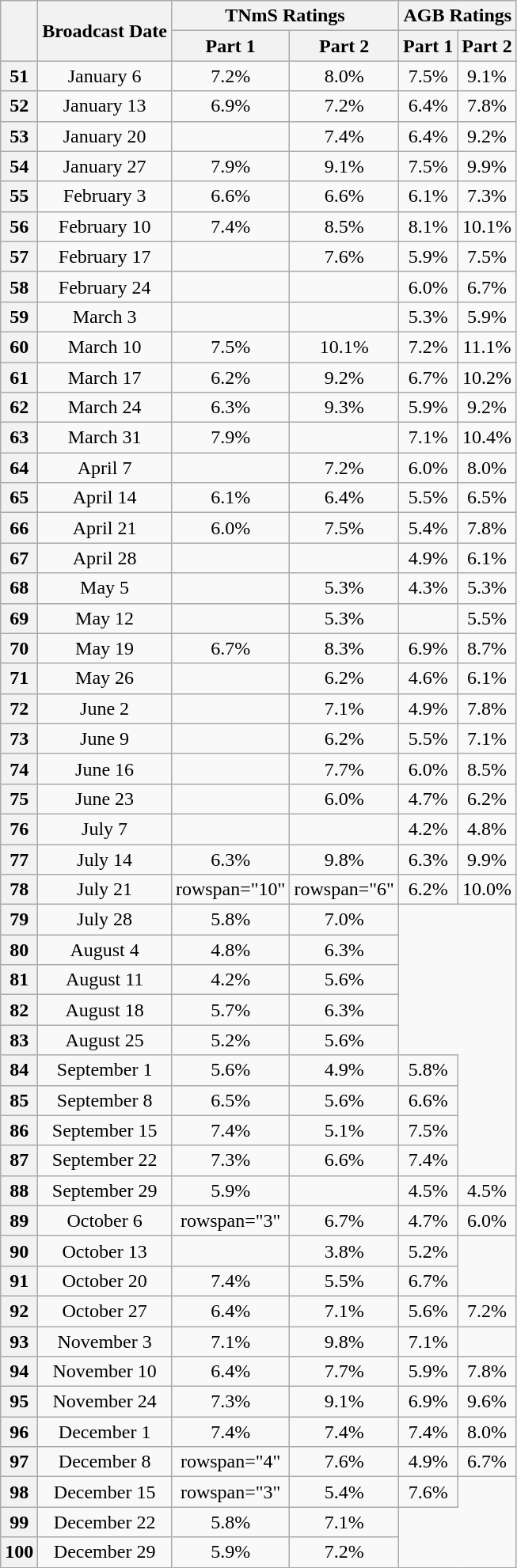<table class="wikitable sortable" style="text-align:center;">
<tr>
<th rowspan=2></th>
<th rowspan=2>Broadcast Date</th>
<th colspan=2>TNmS Ratings</th>
<th colspan=2>AGB Ratings</th>
</tr>
<tr>
<th>Part 1</th>
<th>Part 2</th>
<th>Part 1</th>
<th>Part 2</th>
</tr>
<tr>
<th>51</th>
<td>January 6</td>
<td>7.2%</td>
<td>8.0%</td>
<td>7.5%</td>
<td>9.1%</td>
</tr>
<tr>
<th>52</th>
<td>January 13</td>
<td>6.9%</td>
<td>7.2%</td>
<td>6.4%</td>
<td>7.8%</td>
</tr>
<tr>
<th>53</th>
<td>January 20</td>
<td></td>
<td>7.4%</td>
<td>6.4%</td>
<td>9.2%</td>
</tr>
<tr>
<th>54</th>
<td>January 27</td>
<td>7.9%</td>
<td>9.1%</td>
<td>7.5%</td>
<td>9.9%</td>
</tr>
<tr>
<th>55</th>
<td>February 3</td>
<td>6.6%</td>
<td>6.6%</td>
<td>6.1%</td>
<td>7.3%</td>
</tr>
<tr>
<th>56</th>
<td>February 10</td>
<td>7.4%</td>
<td>8.5%</td>
<td>8.1%</td>
<td>10.1%</td>
</tr>
<tr>
<th>57</th>
<td>February 17</td>
<td></td>
<td>7.6%</td>
<td>5.9%</td>
<td>7.5%</td>
</tr>
<tr>
<th>58</th>
<td>February 24</td>
<td></td>
<td></td>
<td>6.0%</td>
<td>6.7%</td>
</tr>
<tr>
<th>59</th>
<td>March 3</td>
<td></td>
<td></td>
<td>5.3%</td>
<td>5.9%</td>
</tr>
<tr>
<th>60</th>
<td>March 10</td>
<td>7.5%</td>
<td>10.1%</td>
<td>7.2%</td>
<td>11.1%</td>
</tr>
<tr>
<th>61</th>
<td>March 17</td>
<td>6.2%</td>
<td>9.2%</td>
<td>6.7%</td>
<td>10.2%</td>
</tr>
<tr>
<th>62</th>
<td>March 24</td>
<td>6.3%</td>
<td>9.3%</td>
<td>5.9%</td>
<td>9.2%</td>
</tr>
<tr>
<th>63</th>
<td>March 31</td>
<td>7.9%</td>
<td></td>
<td>7.1%</td>
<td>10.4%</td>
</tr>
<tr>
<th>64</th>
<td>April 7</td>
<td></td>
<td>7.2%</td>
<td>6.0%</td>
<td>8.0%</td>
</tr>
<tr>
<th>65</th>
<td>April 14</td>
<td>6.1%</td>
<td>6.4%</td>
<td>5.5%</td>
<td>6.5%</td>
</tr>
<tr>
<th>66</th>
<td>April 21</td>
<td>6.0%</td>
<td>7.5%</td>
<td>5.4%</td>
<td>7.8%</td>
</tr>
<tr>
<th>67</th>
<td>April 28</td>
<td></td>
<td></td>
<td>4.9%</td>
<td>6.1%</td>
</tr>
<tr>
<th>68</th>
<td>May 5</td>
<td></td>
<td>5.3%</td>
<td>4.3%</td>
<td>5.3%</td>
</tr>
<tr>
<th>69</th>
<td>May 12</td>
<td></td>
<td>5.3%</td>
<td></td>
<td>5.5%</td>
</tr>
<tr>
<th>70</th>
<td>May 19</td>
<td>6.7%</td>
<td>8.3%</td>
<td>6.9%</td>
<td>8.7%</td>
</tr>
<tr>
<th>71</th>
<td>May 26</td>
<td></td>
<td>6.2%</td>
<td>4.6%</td>
<td>6.1%</td>
</tr>
<tr>
<th>72</th>
<td>June 2</td>
<td></td>
<td>7.1%</td>
<td>4.9%</td>
<td>7.8%</td>
</tr>
<tr>
<th>73</th>
<td>June 9</td>
<td></td>
<td>6.2%</td>
<td>5.5%</td>
<td>7.1%</td>
</tr>
<tr>
<th>74</th>
<td>June 16</td>
<td></td>
<td>7.7%</td>
<td>6.0%</td>
<td>8.5%</td>
</tr>
<tr>
<th>75</th>
<td>June 23</td>
<td></td>
<td>6.0%</td>
<td>4.7%</td>
<td>6.2%</td>
</tr>
<tr>
<th>76</th>
<td>July 7</td>
<td></td>
<td></td>
<td>4.2%</td>
<td>4.8%</td>
</tr>
<tr>
<th>77</th>
<td>July 14</td>
<td>6.3%</td>
<td>9.8%</td>
<td>6.3%</td>
<td>9.9%</td>
</tr>
<tr>
<th>78</th>
<td>July 21</td>
<td>rowspan="10" </td>
<td>rowspan="6" </td>
<td>6.2%</td>
<td>10.0%</td>
</tr>
<tr>
<th>79</th>
<td>July 28</td>
<td>5.8%</td>
<td>7.0%</td>
</tr>
<tr>
<th>80</th>
<td>August 4</td>
<td>4.8%</td>
<td>6.3%</td>
</tr>
<tr>
<th>81</th>
<td>August 11</td>
<td>4.2%</td>
<td>5.6%</td>
</tr>
<tr>
<th>82</th>
<td>August 18</td>
<td>5.7%</td>
<td>6.3%</td>
</tr>
<tr>
<th>83</th>
<td>August 25</td>
<td>5.2%</td>
<td>5.6%</td>
</tr>
<tr>
<th>84</th>
<td>September 1</td>
<td>5.6%</td>
<td>4.9%</td>
<td>5.8%</td>
</tr>
<tr>
<th>85</th>
<td>September 8</td>
<td>6.5%</td>
<td>5.6%</td>
<td>6.6%</td>
</tr>
<tr>
<th>86</th>
<td>September 15</td>
<td>7.4%</td>
<td>5.1%</td>
<td>7.5%</td>
</tr>
<tr>
<th>87</th>
<td>September 22</td>
<td>7.3%</td>
<td>6.6%</td>
<td>7.4%</td>
</tr>
<tr>
<th>88</th>
<td>September 29</td>
<td>5.9%</td>
<td></td>
<td>4.5%</td>
<td>4.5%</td>
</tr>
<tr>
<th>89</th>
<td>October 6</td>
<td>rowspan="3" </td>
<td>6.7%</td>
<td>4.7%</td>
<td>6.0%</td>
</tr>
<tr>
<th>90</th>
<td>October 13</td>
<td></td>
<td>3.8%</td>
<td>5.2%</td>
</tr>
<tr>
<th>91</th>
<td>October 20</td>
<td>7.4%</td>
<td>5.5%</td>
<td>6.7%</td>
</tr>
<tr>
<th>92</th>
<td>October 27</td>
<td>6.4%</td>
<td>7.1%</td>
<td>5.6%</td>
<td>7.2%</td>
</tr>
<tr>
<th>93</th>
<td>November 3</td>
<td>7.1%</td>
<td>9.8%</td>
<td>7.1%</td>
<td></td>
</tr>
<tr>
<th>94</th>
<td>November 10</td>
<td>6.4%</td>
<td>7.7%</td>
<td>5.9%</td>
<td>7.8%</td>
</tr>
<tr>
<th>95</th>
<td>November 24</td>
<td>7.3%</td>
<td>9.1%</td>
<td>6.9%</td>
<td>9.6%</td>
</tr>
<tr>
<th>96</th>
<td>December 1</td>
<td>7.4%</td>
<td>7.4%</td>
<td>7.4%</td>
<td>8.0%</td>
</tr>
<tr>
<th>97</th>
<td>December 8</td>
<td>rowspan="4" </td>
<td>7.6%</td>
<td>4.9%</td>
<td>6.7%</td>
</tr>
<tr>
<th>98</th>
<td>December 15</td>
<td>rowspan="3" </td>
<td>5.4%</td>
<td>7.6%</td>
</tr>
<tr>
<th>99</th>
<td>December 22</td>
<td>5.8%</td>
<td>7.1%</td>
</tr>
<tr>
<th>100</th>
<td>December 29</td>
<td>5.9%</td>
<td>7.2%</td>
</tr>
</table>
